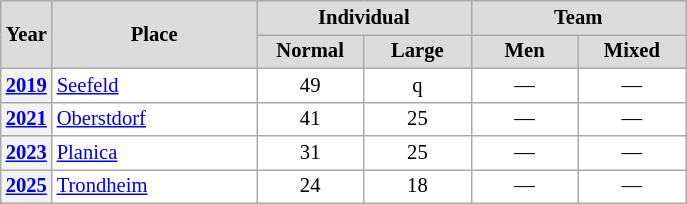<table class="wikitable plainrowheaders" style="background:#fff; font-size:86%; line-height:16px; border:gray solid 1px; border-collapse:collapse;">
<tr style="background:#ccc; text-align:center;">
<th scope="col" rowspan="2" style="background:#dcdcdc; width:25px;">Year</th>
<th scope="col" rowspan="2" style="background:#dcdcdc; width:130px;">Place</th>
<th scope="col" colspan="2" style="background:#dcdcdc; width:130px;">Individual</th>
<th scope="col" colspan="2" style="background:#dcdcdc; width:130px;">Team</th>
</tr>
<tr>
<th scope="col" style="background:#dcdcdc; width:65px;">Normal</th>
<th scope="col" style="background:#dcdcdc; width:65px;">Large</th>
<th scope="col" style="background:#dcdcdc; width:65px;">Men</th>
<th scope="col" style="background:#dcdcdc; width:65px;">Mixed</th>
</tr>
<tr>
<th scope=row align=center><a href='#'>2019</a></th>
<td> <a href='#'>Seefeld</a></td>
<td align=center>49</td>
<td align=center>q</td>
<td align=center>—</td>
<td align=center>—</td>
</tr>
<tr>
<th scope=row align=center><a href='#'>2021</a></th>
<td> <a href='#'>Oberstdorf</a></td>
<td align=center>41</td>
<td align=center>25</td>
<td align=center>—</td>
<td align=center>—</td>
</tr>
<tr>
<th scope=row align=center><a href='#'>2023</a></th>
<td> <a href='#'>Planica</a></td>
<td align=center>31</td>
<td align=center>25</td>
<td align=center>—</td>
<td align=center>—</td>
</tr>
<tr>
<th scope=row align=center><a href='#'>2025</a></th>
<td> <a href='#'>Trondheim</a></td>
<td align=center>24</td>
<td align=center>18</td>
<td align=center>—</td>
<td align=center>—</td>
</tr>
</table>
